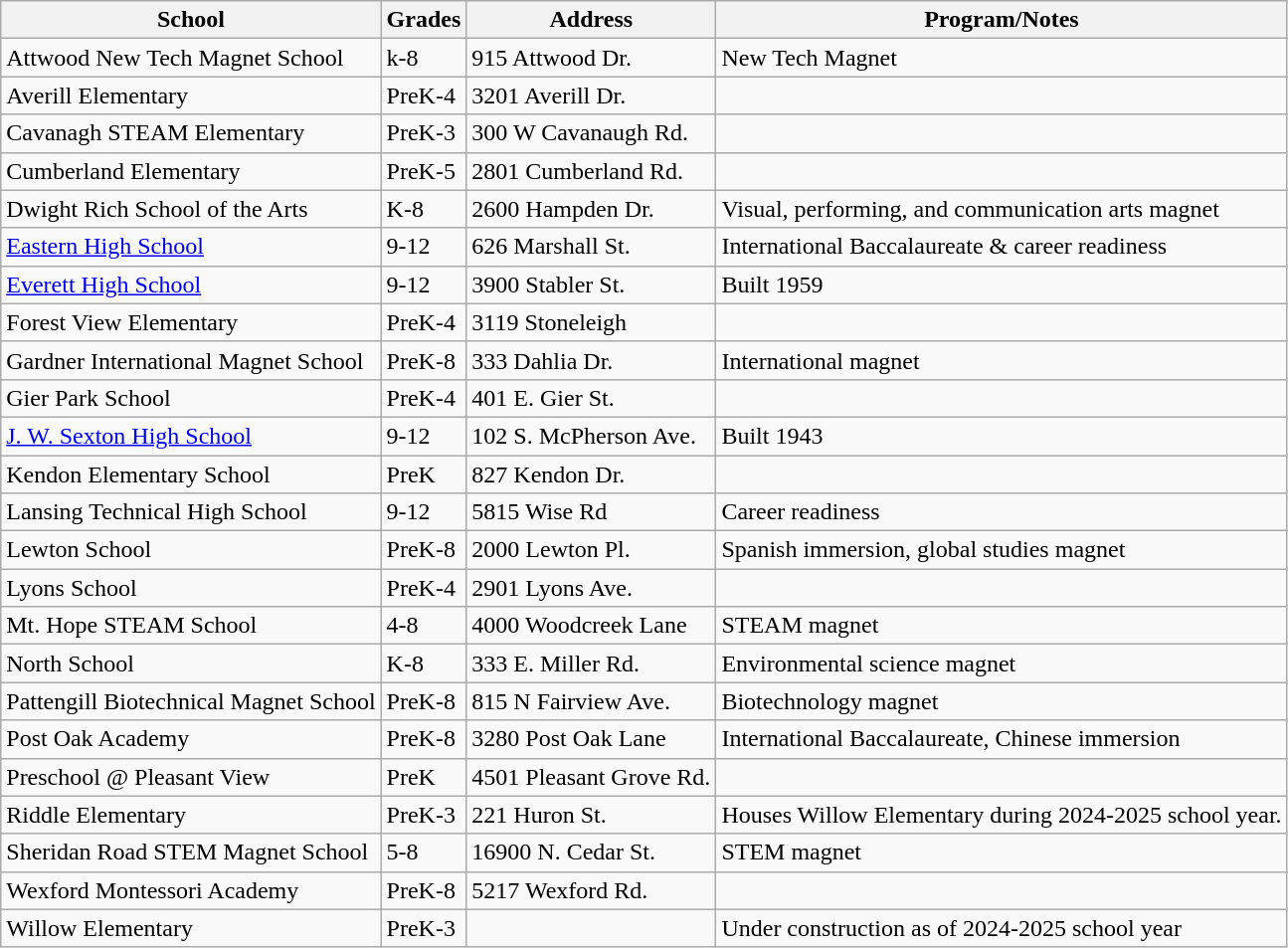<table class="wikitable">
<tr>
<th>School</th>
<th>Grades</th>
<th>Address</th>
<th>Program/Notes</th>
</tr>
<tr>
<td>Attwood New Tech Magnet School</td>
<td>k-8</td>
<td>915 Attwood Dr.</td>
<td>New Tech Magnet</td>
</tr>
<tr>
<td>Averill Elementary</td>
<td>PreK-4</td>
<td>3201 Averill Dr.</td>
<td></td>
</tr>
<tr>
<td>Cavanagh STEAM Elementary</td>
<td>PreK-3</td>
<td>300 W Cavanaugh Rd.</td>
<td></td>
</tr>
<tr>
<td>Cumberland Elementary</td>
<td>PreK-5</td>
<td>2801 Cumberland Rd.</td>
<td></td>
</tr>
<tr>
<td>Dwight Rich School of the Arts</td>
<td>K-8</td>
<td>2600 Hampden Dr.</td>
<td>Visual, performing, and communication arts magnet</td>
</tr>
<tr>
<td><a href='#'>Eastern High School</a></td>
<td>9-12</td>
<td>626 Marshall St.</td>
<td>International Baccalaureate & career readiness</td>
</tr>
<tr>
<td><a href='#'>Everett High School</a></td>
<td>9-12</td>
<td>3900 Stabler St.</td>
<td>Built 1959</td>
</tr>
<tr>
<td>Forest View Elementary</td>
<td>PreK-4</td>
<td>3119 Stoneleigh</td>
<td></td>
</tr>
<tr>
<td>Gardner International Magnet School</td>
<td>PreK-8</td>
<td>333 Dahlia Dr.</td>
<td>International magnet</td>
</tr>
<tr>
<td>Gier Park School</td>
<td>PreK-4</td>
<td>401 E. Gier St.</td>
<td></td>
</tr>
<tr>
<td><a href='#'>J. W. Sexton High School</a></td>
<td>9-12</td>
<td>102 S. McPherson Ave.</td>
<td>Built 1943</td>
</tr>
<tr>
<td>Kendon Elementary School</td>
<td>PreK</td>
<td>827 Kendon Dr.</td>
<td></td>
</tr>
<tr>
<td>Lansing Technical High School</td>
<td>9-12</td>
<td>5815 Wise Rd</td>
<td>Career readiness</td>
</tr>
<tr>
<td>Lewton School</td>
<td>PreK-8</td>
<td>2000 Lewton Pl.</td>
<td>Spanish immersion, global studies magnet</td>
</tr>
<tr>
<td>Lyons School</td>
<td>PreK-4</td>
<td>2901 Lyons Ave.</td>
<td></td>
</tr>
<tr>
<td>Mt. Hope STEAM School</td>
<td>4-8</td>
<td>4000 Woodcreek Lane</td>
<td>STEAM magnet</td>
</tr>
<tr>
<td>North School</td>
<td>K-8</td>
<td>333 E. Miller Rd.</td>
<td>Environmental science magnet</td>
</tr>
<tr>
<td>Pattengill Biotechnical Magnet School</td>
<td>PreK-8</td>
<td>815 N Fairview Ave.</td>
<td>Biotechnology magnet</td>
</tr>
<tr>
<td>Post Oak Academy</td>
<td>PreK-8</td>
<td>3280 Post Oak Lane</td>
<td>International Baccalaureate, Chinese immersion</td>
</tr>
<tr>
<td>Preschool @ Pleasant View</td>
<td>PreK</td>
<td>4501 Pleasant Grove Rd.</td>
<td></td>
</tr>
<tr>
<td>Riddle Elementary</td>
<td>PreK-3</td>
<td>221 Huron St.</td>
<td>Houses Willow Elementary during 2024-2025 school year.</td>
</tr>
<tr>
<td>Sheridan Road STEM Magnet School</td>
<td>5-8</td>
<td>16900 N. Cedar St.</td>
<td>STEM magnet</td>
</tr>
<tr>
<td>Wexford Montessori Academy</td>
<td>PreK-8</td>
<td>5217 Wexford Rd.</td>
<td></td>
</tr>
<tr>
<td>Willow Elementary</td>
<td>PreK-3</td>
<td></td>
<td>Under construction as of 2024-2025 school year</td>
</tr>
</table>
